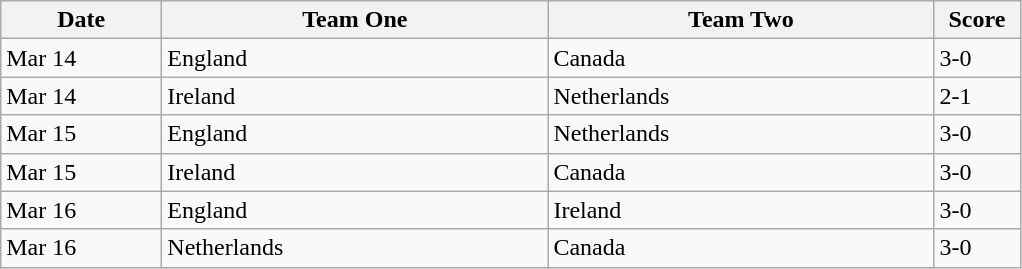<table class="wikitable">
<tr>
<th width=100>Date</th>
<th width=250>Team One</th>
<th width=250>Team Two</th>
<th width=50>Score</th>
</tr>
<tr>
<td>Mar 14</td>
<td> England</td>
<td> Canada</td>
<td>3-0</td>
</tr>
<tr>
<td>Mar 14</td>
<td> Ireland</td>
<td> Netherlands</td>
<td>2-1</td>
</tr>
<tr>
<td>Mar 15</td>
<td> England</td>
<td> Netherlands</td>
<td>3-0</td>
</tr>
<tr>
<td>Mar 15</td>
<td> Ireland</td>
<td> Canada</td>
<td>3-0</td>
</tr>
<tr>
<td>Mar 16</td>
<td> England</td>
<td> Ireland</td>
<td>3-0</td>
</tr>
<tr>
<td>Mar 16</td>
<td> Netherlands</td>
<td> Canada</td>
<td>3-0</td>
</tr>
</table>
